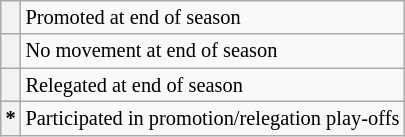<table class="wikitable" style="font-size:85%">
<tr>
<th></th>
<td>Promoted at end of season</td>
</tr>
<tr>
<th></th>
<td>No movement at end of season</td>
</tr>
<tr>
<th></th>
<td>Relegated at end of season</td>
</tr>
<tr>
<th>*</th>
<td>Participated in promotion/relegation play-offs</td>
</tr>
</table>
